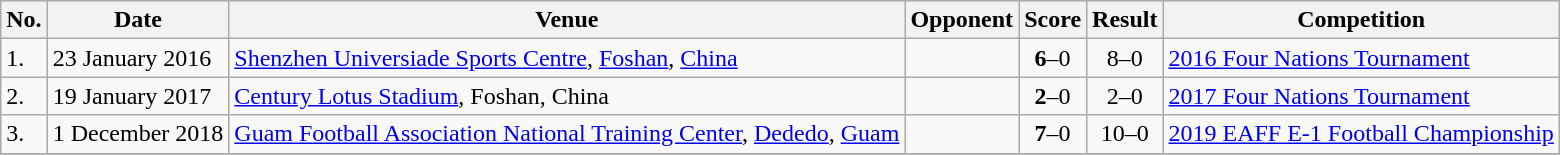<table class="wikitable">
<tr>
<th>No.</th>
<th>Date</th>
<th>Venue</th>
<th>Opponent</th>
<th>Score</th>
<th>Result</th>
<th>Competition</th>
</tr>
<tr>
<td>1.</td>
<td>23 January 2016</td>
<td><a href='#'>Shenzhen Universiade Sports Centre</a>, <a href='#'>Foshan</a>, <a href='#'>China</a></td>
<td></td>
<td align=center><strong>6</strong>–0</td>
<td align=center>8–0</td>
<td><a href='#'>2016 Four Nations Tournament</a></td>
</tr>
<tr>
<td>2.</td>
<td>19 January 2017</td>
<td><a href='#'>Century Lotus Stadium</a>, Foshan, China</td>
<td></td>
<td align=center><strong>2</strong>–0</td>
<td align=center>2–0</td>
<td><a href='#'>2017 Four Nations Tournament</a></td>
</tr>
<tr>
<td>3.</td>
<td>1 December 2018</td>
<td><a href='#'>Guam Football Association National Training Center</a>, <a href='#'>Dededo</a>, <a href='#'>Guam</a></td>
<td></td>
<td align=center><strong>7</strong>–0</td>
<td align=center>10–0</td>
<td><a href='#'>2019 EAFF E-1 Football Championship</a></td>
</tr>
<tr>
</tr>
</table>
